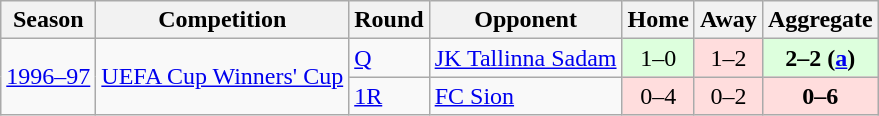<table class="wikitable">
<tr>
<th>Season</th>
<th>Competition</th>
<th>Round</th>
<th>Opponent</th>
<th>Home</th>
<th>Away</th>
<th>Aggregate</th>
</tr>
<tr>
<td rowspan="2"><a href='#'>1996–97</a></td>
<td rowspan="2"><a href='#'>UEFA Cup Winners' Cup</a></td>
<td><a href='#'>Q</a></td>
<td> <a href='#'>JK Tallinna Sadam</a></td>
<td bgcolor="#ddffdd" style="text-align:center;">1–0</td>
<td bgcolor="#ffdddd" style="text-align:center;">1–2</td>
<td bgcolor="#ddffdd" style="text-align:center;"><strong>2–2 (<a href='#'>a</a>)</strong></td>
</tr>
<tr>
<td><a href='#'>1R</a></td>
<td> <a href='#'>FC Sion</a></td>
<td bgcolor="#ffdddd" style="text-align:center;">0–4</td>
<td bgcolor="#ffdddd" style="text-align:center;">0–2</td>
<td bgcolor="#ffdddd" style="text-align:center;"><strong>0–6</strong></td>
</tr>
</table>
